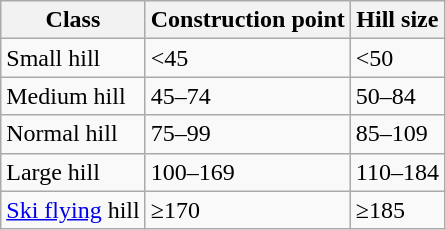<table class=wikitable>
<tr>
<th>Class</th>
<th>Construction point</th>
<th>Hill size</th>
</tr>
<tr>
<td>Small hill</td>
<td><45</td>
<td><50</td>
</tr>
<tr>
<td>Medium hill</td>
<td>45–74</td>
<td>50–84</td>
</tr>
<tr>
<td>Normal hill</td>
<td>75–99</td>
<td>85–109</td>
</tr>
<tr>
<td>Large hill</td>
<td>100–169</td>
<td>110–184</td>
</tr>
<tr>
<td><a href='#'>Ski flying</a> hill</td>
<td>≥170</td>
<td>≥185</td>
</tr>
</table>
